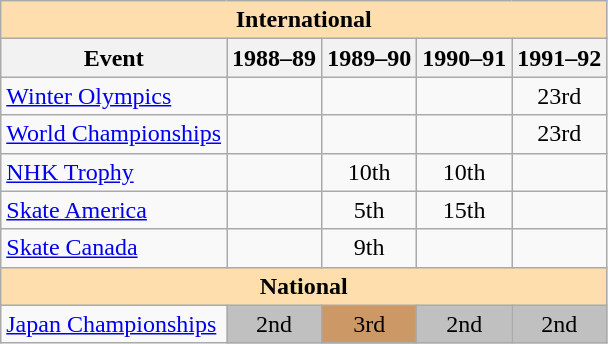<table class="wikitable" style="text-align:center">
<tr>
<th style="background-color: #ffdead; " colspan=5 align=center>International</th>
</tr>
<tr>
<th>Event</th>
<th>1988–89</th>
<th>1989–90</th>
<th>1990–91</th>
<th>1991–92</th>
</tr>
<tr>
<td align=left><a href='#'>Winter Olympics</a></td>
<td></td>
<td></td>
<td></td>
<td>23rd</td>
</tr>
<tr>
<td align=left><a href='#'>World Championships</a></td>
<td></td>
<td></td>
<td></td>
<td>23rd</td>
</tr>
<tr>
<td align=left><a href='#'>NHK Trophy</a></td>
<td></td>
<td>10th</td>
<td>10th</td>
<td></td>
</tr>
<tr>
<td align=left><a href='#'>Skate America</a></td>
<td></td>
<td>5th</td>
<td>15th</td>
<td></td>
</tr>
<tr>
<td align=left><a href='#'>Skate Canada</a></td>
<td></td>
<td>9th</td>
<td></td>
<td></td>
</tr>
<tr>
<th style="background-color: #ffdead; " colspan=5 align=center>National</th>
</tr>
<tr>
<td align=left><a href='#'>Japan Championships</a></td>
<td bgcolor=silver>2nd</td>
<td bgcolor=cc9966>3rd</td>
<td bgcolor=silver>2nd</td>
<td bgcolor=silver>2nd</td>
</tr>
</table>
